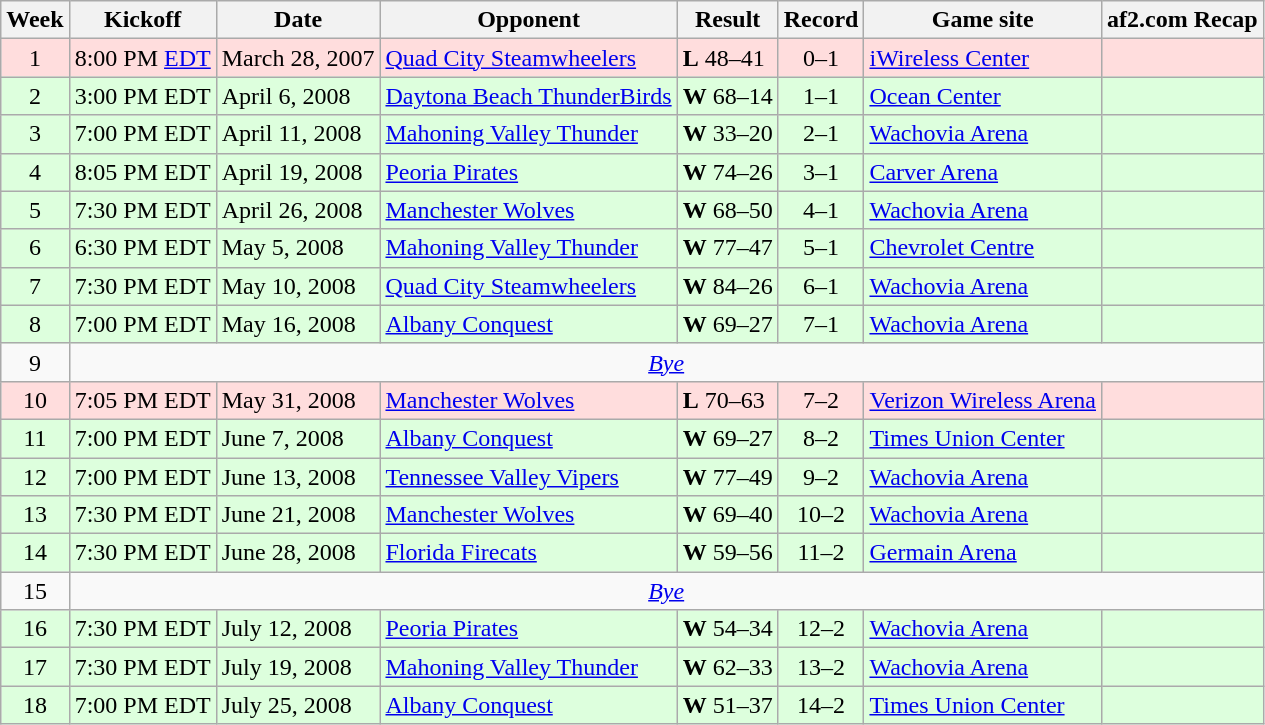<table class="wikitable" align="center">
<tr>
<th>Week</th>
<th>Kickoff</th>
<th>Date</th>
<th>Opponent</th>
<th>Result</th>
<th>Record</th>
<th>Game site</th>
<th>af2.com Recap</th>
</tr>
<tr style="background: #ffdddd;">
<td align="center">1</td>
<td>8:00 PM <a href='#'>EDT</a></td>
<td>March 28, 2007</td>
<td><a href='#'>Quad City Steamwheelers</a></td>
<td><strong>L</strong> 48–41</td>
<td align="center">0–1</td>
<td><a href='#'>iWireless Center</a></td>
<td></td>
</tr>
<tr style="background: #ddffdd;">
<td align="center">2</td>
<td>3:00 PM EDT</td>
<td>April 6, 2008</td>
<td><a href='#'>Daytona Beach ThunderBirds</a></td>
<td><strong>W</strong> 68–14</td>
<td align="center">1–1</td>
<td><a href='#'>Ocean Center</a></td>
<td></td>
</tr>
<tr style="background: #ddffdd;">
<td align="center">3</td>
<td>7:00 PM EDT</td>
<td>April 11, 2008</td>
<td><a href='#'>Mahoning Valley Thunder</a></td>
<td><strong>W</strong> 33–20</td>
<td align="center">2–1</td>
<td><a href='#'>Wachovia Arena</a></td>
<td></td>
</tr>
<tr style="background: #ddffdd;">
<td align="center">4</td>
<td>8:05 PM EDT</td>
<td>April 19, 2008</td>
<td><a href='#'>Peoria Pirates</a></td>
<td><strong>W</strong> 74–26</td>
<td align="center">3–1</td>
<td><a href='#'>Carver Arena</a></td>
<td></td>
</tr>
<tr style="background: #ddffdd;">
<td align="center">5</td>
<td>7:30 PM EDT</td>
<td>April 26, 2008</td>
<td><a href='#'>Manchester Wolves</a></td>
<td><strong>W</strong> 68–50</td>
<td align="center">4–1</td>
<td><a href='#'>Wachovia Arena</a></td>
<td></td>
</tr>
<tr style="background: #ddffdd;">
<td align="center">6</td>
<td>6:30 PM EDT</td>
<td>May 5, 2008</td>
<td><a href='#'>Mahoning Valley Thunder</a></td>
<td><strong>W</strong> 77–47</td>
<td align="center">5–1</td>
<td><a href='#'>Chevrolet Centre</a></td>
<td></td>
</tr>
<tr style="background: #ddffdd;">
<td align="center">7</td>
<td>7:30 PM EDT</td>
<td>May 10, 2008</td>
<td><a href='#'>Quad City Steamwheelers</a></td>
<td><strong>W</strong> 84–26</td>
<td align="center">6–1</td>
<td><a href='#'>Wachovia Arena</a></td>
<td></td>
</tr>
<tr style="background: #ddffdd;">
<td align="center">8</td>
<td>7:00 PM EDT</td>
<td>May 16, 2008</td>
<td><a href='#'>Albany Conquest</a></td>
<td><strong>W</strong> 69–27</td>
<td align="center">7–1</td>
<td><a href='#'>Wachovia Arena</a></td>
<td></td>
</tr>
<tr>
<td align="center">9</td>
<td colspan="7" align="center"><em><a href='#'>Bye</a></em></td>
</tr>
<tr style="background: #ffdddd;">
<td align="center">10</td>
<td>7:05 PM EDT</td>
<td>May 31, 2008</td>
<td><a href='#'>Manchester Wolves</a></td>
<td><strong>L</strong> 70–63</td>
<td align="center">7–2</td>
<td><a href='#'>Verizon Wireless Arena</a></td>
<td></td>
</tr>
<tr style="background: #ddffdd;">
<td align="center">11</td>
<td>7:00 PM EDT</td>
<td>June 7, 2008</td>
<td><a href='#'>Albany Conquest</a></td>
<td><strong>W</strong> 69–27</td>
<td align="center">8–2</td>
<td><a href='#'>Times Union Center</a></td>
<td></td>
</tr>
<tr style="background: #ddffdd;">
<td align="center">12</td>
<td>7:00 PM EDT</td>
<td>June 13, 2008</td>
<td><a href='#'>Tennessee Valley Vipers</a></td>
<td><strong>W</strong> 77–49</td>
<td align="center">9–2</td>
<td><a href='#'>Wachovia Arena</a></td>
<td></td>
</tr>
<tr style="background: #ddffdd;">
<td align="center">13</td>
<td>7:30 PM EDT</td>
<td>June 21, 2008</td>
<td><a href='#'>Manchester Wolves</a></td>
<td><strong>W</strong> 69–40</td>
<td align="center">10–2</td>
<td><a href='#'>Wachovia Arena</a></td>
<td></td>
</tr>
<tr style="background: #ddffdd;">
<td align="center">14</td>
<td>7:30 PM EDT</td>
<td>June 28, 2008</td>
<td><a href='#'>Florida Firecats</a></td>
<td><strong>W</strong> 59–56</td>
<td align="center">11–2</td>
<td><a href='#'>Germain Arena</a></td>
<td></td>
</tr>
<tr>
<td align="center">15</td>
<td colspan="7" align="center"><em><a href='#'>Bye</a></em></td>
</tr>
<tr style="background: #ddffdd;">
<td align="center">16</td>
<td>7:30 PM EDT</td>
<td>July 12, 2008</td>
<td><a href='#'>Peoria Pirates</a></td>
<td><strong>W</strong> 54–34</td>
<td align="center">12–2</td>
<td><a href='#'>Wachovia Arena</a></td>
<td></td>
</tr>
<tr style="background: #ddffdd;">
<td align="center">17</td>
<td>7:30 PM EDT</td>
<td>July 19, 2008</td>
<td><a href='#'>Mahoning Valley Thunder</a></td>
<td><strong>W</strong> 62–33</td>
<td align="center">13–2</td>
<td><a href='#'>Wachovia Arena</a></td>
<td></td>
</tr>
<tr style="background: #ddffdd;">
<td align="center">18</td>
<td>7:00 PM EDT</td>
<td>July 25, 2008</td>
<td><a href='#'>Albany Conquest</a></td>
<td><strong>W</strong> 51–37</td>
<td align="center">14–2</td>
<td><a href='#'>Times Union Center</a></td>
<td></td>
</tr>
</table>
